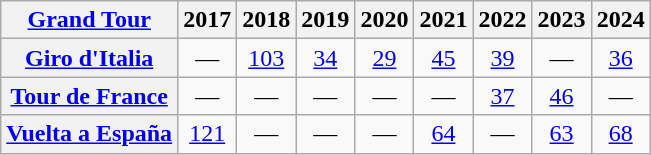<table class="wikitable plainrowheaders">
<tr>
<th scope="col"><a href='#'>Grand Tour</a></th>
<th scope="col">2017</th>
<th scope="col">2018</th>
<th scope="col">2019</th>
<th scope="col">2020</th>
<th scope="col">2021</th>
<th scope="col">2022</th>
<th scope="col">2023</th>
<th scope=“col”>2024</th>
</tr>
<tr style="text-align:center;">
<th scope="row"> <a href='#'>Giro d'Italia</a></th>
<td>—</td>
<td><a href='#'>103</a></td>
<td><a href='#'>34</a></td>
<td><a href='#'>29</a></td>
<td><a href='#'>45</a></td>
<td><a href='#'>39</a></td>
<td>—</td>
<td><a href='#'>36</a></td>
</tr>
<tr style="text-align:center;">
<th scope="row"> <a href='#'>Tour de France</a></th>
<td>—</td>
<td>—</td>
<td>—</td>
<td>—</td>
<td>—</td>
<td><a href='#'>37</a></td>
<td><a href='#'>46</a></td>
<td>—</td>
</tr>
<tr style="text-align:center;">
<th scope="row"> <a href='#'>Vuelta a España</a></th>
<td><a href='#'>121</a></td>
<td>—</td>
<td>—</td>
<td>—</td>
<td><a href='#'>64</a></td>
<td>—</td>
<td><a href='#'>63</a></td>
<td><a href='#'>68</a></td>
</tr>
</table>
